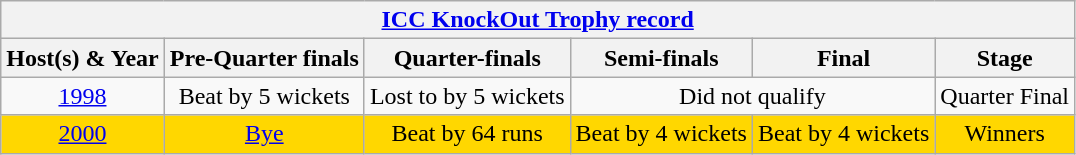<table class="wikitable" style="margin: 1em 1em 1em 1em; text-align: center;">
<tr>
<th colspan=6><a href='#'>ICC KnockOut Trophy record</a></th>
</tr>
<tr>
<th>Host(s) & Year</th>
<th>Pre-Quarter finals</th>
<th>Quarter-finals</th>
<th>Semi-finals</th>
<th>Final</th>
<th>Stage</th>
</tr>
<tr>
<td> <a href='#'>1998</a></td>
<td>Beat  by 5 wickets</td>
<td>Lost to  by 5 wickets</td>
<td colspan="2">Did not qualify</td>
<td>Quarter Final</td>
</tr>
<tr style="background:gold;">
<td> <a href='#'>2000</a></td>
<td><a href='#'>Bye</a></td>
<td>Beat  by 64 runs</td>
<td>Beat  by 4 wickets</td>
<td>Beat  by 4 wickets</td>
<td>Winners</td>
</tr>
</table>
